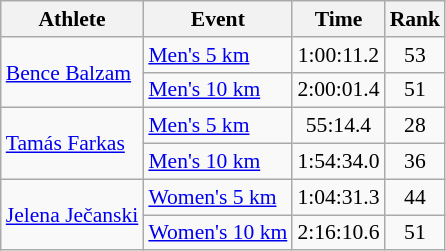<table class="wikitable" style="font-size:90%;">
<tr>
<th>Athlete</th>
<th>Event</th>
<th>Time</th>
<th>Rank</th>
</tr>
<tr align=center>
<td align=left rowspan=2><a href='#'>Bence Balzam</a></td>
<td align=left><a href='#'>Men's 5 km</a></td>
<td>1:00:11.2</td>
<td>53</td>
</tr>
<tr align=center>
<td align=left><a href='#'>Men's 10 km</a></td>
<td>2:00:01.4</td>
<td>51</td>
</tr>
<tr align=center>
<td align=left rowspan=2><a href='#'>Tamás Farkas</a></td>
<td align=left><a href='#'>Men's 5 km</a></td>
<td>55:14.4</td>
<td>28</td>
</tr>
<tr align=center>
<td align=left><a href='#'>Men's 10 km</a></td>
<td>1:54:34.0</td>
<td>36</td>
</tr>
<tr align=center>
<td align=left rowspan=2><a href='#'>Jelena Ječanski</a></td>
<td align=left><a href='#'>Women's 5 km</a></td>
<td>1:04:31.3</td>
<td>44</td>
</tr>
<tr align=center>
<td align=left><a href='#'>Women's 10 km</a></td>
<td>2:16:10.6</td>
<td>51</td>
</tr>
</table>
